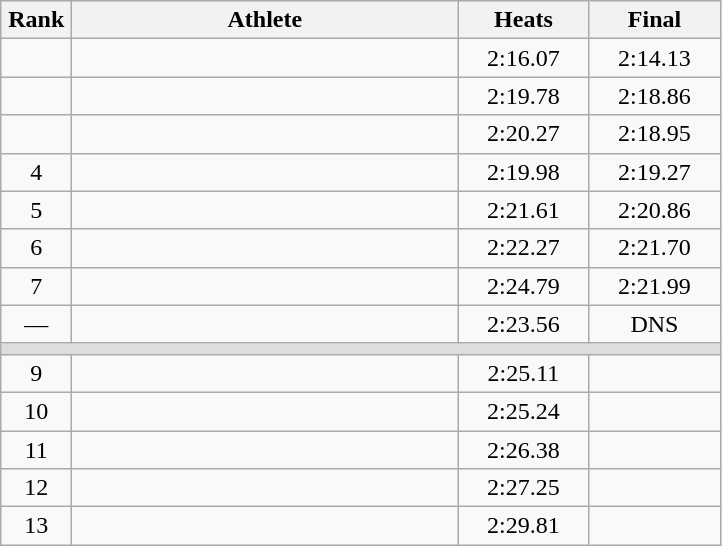<table class=wikitable style="text-align:center">
<tr>
<th width=40>Rank</th>
<th width=250>Athlete</th>
<th width=80>Heats</th>
<th width=80>Final</th>
</tr>
<tr>
<td></td>
<td align=left></td>
<td>2:16.07</td>
<td>2:14.13</td>
</tr>
<tr>
<td></td>
<td align=left></td>
<td>2:19.78</td>
<td>2:18.86</td>
</tr>
<tr>
<td></td>
<td align=left></td>
<td>2:20.27</td>
<td>2:18.95</td>
</tr>
<tr>
<td>4</td>
<td align=left></td>
<td>2:19.98</td>
<td>2:19.27</td>
</tr>
<tr>
<td>5</td>
<td align=left></td>
<td>2:21.61</td>
<td>2:20.86</td>
</tr>
<tr>
<td>6</td>
<td align=left></td>
<td>2:22.27</td>
<td>2:21.70</td>
</tr>
<tr>
<td>7</td>
<td align=left></td>
<td>2:24.79</td>
<td>2:21.99</td>
</tr>
<tr>
<td>—</td>
<td align=left></td>
<td>2:23.56</td>
<td>DNS</td>
</tr>
<tr bgcolor=#DDDDDD>
<td colspan=4></td>
</tr>
<tr>
<td>9</td>
<td align=left></td>
<td>2:25.11</td>
<td></td>
</tr>
<tr>
<td>10</td>
<td align=left></td>
<td>2:25.24</td>
<td></td>
</tr>
<tr>
<td>11</td>
<td align=left></td>
<td>2:26.38</td>
<td></td>
</tr>
<tr>
<td>12</td>
<td align=left></td>
<td>2:27.25</td>
<td></td>
</tr>
<tr>
<td>13</td>
<td align=left></td>
<td>2:29.81</td>
<td></td>
</tr>
</table>
